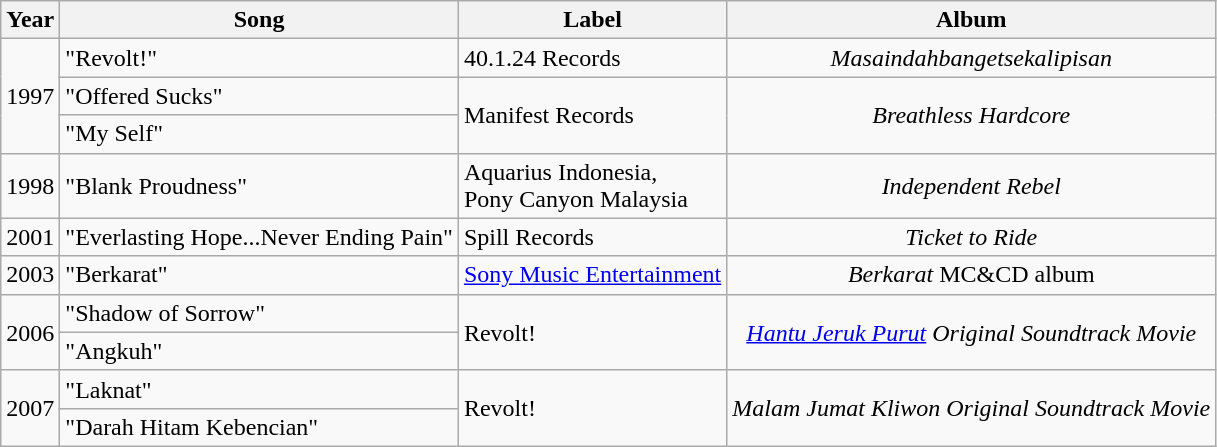<table class="wikitable">
<tr>
<th>Year</th>
<th>Song</th>
<th>Label</th>
<th>Album</th>
</tr>
<tr>
<td rowspan="3">1997</td>
<td>"Revolt!"</td>
<td>40.1.24 Records</td>
<td align="center"><em>Masaindahbangetsekalipisan</em></td>
</tr>
<tr>
<td>"Offered Sucks"</td>
<td rowspan="2">Manifest Records</td>
<td rowspan="2" align="center"><em>Breathless Hardcore</em></td>
</tr>
<tr>
<td>"My Self"</td>
</tr>
<tr>
<td>1998</td>
<td>"Blank Proudness"</td>
<td>Aquarius Indonesia, <br>Pony Canyon Malaysia</td>
<td align="center"><em>Independent Rebel</em></td>
</tr>
<tr>
<td>2001</td>
<td>"Everlasting Hope...Never Ending Pain"</td>
<td>Spill Records</td>
<td align="center"><em>Ticket to Ride</em></td>
</tr>
<tr>
<td>2003</td>
<td>"Berkarat"</td>
<td><a href='#'>Sony Music Entertainment</a></td>
<td align="center"><em>Berkarat</em> MC&CD album</td>
</tr>
<tr>
<td rowspan="2">2006</td>
<td>"Shadow of Sorrow"</td>
<td rowspan="2">Revolt!</td>
<td rowspan="2" align="center"><em><a href='#'>Hantu Jeruk Purut</a> Original Soundtrack Movie</em></td>
</tr>
<tr>
<td>"Angkuh"</td>
</tr>
<tr>
<td rowspan="2">2007</td>
<td>"Laknat"</td>
<td rowspan="2">Revolt!</td>
<td rowspan="2" align="center"><em>Malam Jumat Kliwon Original Soundtrack Movie</em></td>
</tr>
<tr>
<td>"Darah Hitam Kebencian"</td>
</tr>
</table>
